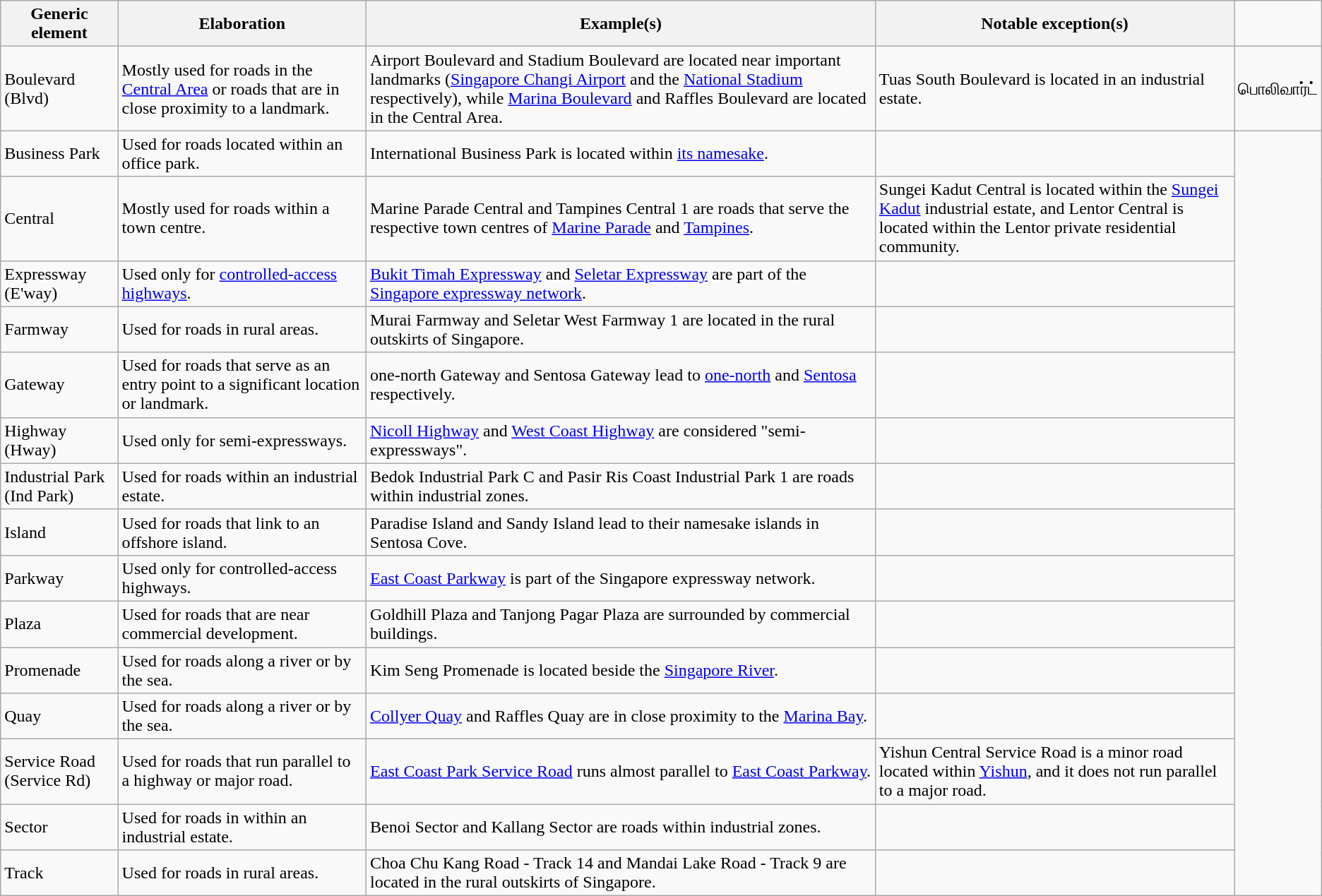<table class="wikitable">
<tr>
<th>Generic element</th>
<th>Elaboration</th>
<th>Example(s)</th>
<th>Notable exception(s)</th>
</tr>
<tr>
<td>Boulevard (Blvd)</td>
<td>Mostly used for roads in the <a href='#'>Central Area</a> or roads that are in close proximity to a landmark.</td>
<td>Airport Boulevard and Stadium Boulevard are located near important landmarks (<a href='#'>Singapore Changi Airport</a> and the <a href='#'>National Stadium</a> respectively), while <a href='#'>Marina Boulevard</a> and Raffles Boulevard are located in the Central Area.</td>
<td>Tuas South Boulevard is located in an industrial estate.</td>
<td>பொலிவார்ட்</td>
</tr>
<tr>
<td>Business Park</td>
<td>Used for roads located within an office park.</td>
<td>International Business Park is located within <a href='#'>its namesake</a>.</td>
<td></td>
</tr>
<tr>
<td>Central</td>
<td>Mostly used for roads within a town centre.</td>
<td>Marine Parade Central and Tampines Central 1 are roads that serve the respective town centres of <a href='#'>Marine Parade</a> and <a href='#'>Tampines</a>.</td>
<td>Sungei Kadut Central is located within the <a href='#'>Sungei Kadut</a> industrial estate, and Lentor Central is located within the Lentor private residential community.</td>
</tr>
<tr>
<td>Expressway (E'way)</td>
<td>Used only for <a href='#'>controlled-access highways</a>.</td>
<td><a href='#'>Bukit Timah Expressway</a> and <a href='#'>Seletar Expressway</a> are part of the <a href='#'>Singapore expressway network</a>.</td>
<td></td>
</tr>
<tr>
<td>Farmway</td>
<td>Used for roads in rural areas.</td>
<td>Murai Farmway and Seletar West Farmway 1 are located in the rural outskirts of Singapore.</td>
<td></td>
</tr>
<tr>
<td>Gateway</td>
<td>Used for roads that serve as an entry point to a significant location or landmark.</td>
<td>one-north Gateway and Sentosa Gateway lead to <a href='#'>one-north</a> and <a href='#'>Sentosa</a> respectively.</td>
<td></td>
</tr>
<tr>
<td>Highway (Hway)</td>
<td>Used only for semi-expressways.</td>
<td><a href='#'>Nicoll Highway</a> and <a href='#'>West Coast Highway</a> are considered "semi-expressways".</td>
<td></td>
</tr>
<tr>
<td>Industrial Park (Ind Park)</td>
<td>Used for roads within an industrial estate.</td>
<td>Bedok Industrial Park C and Pasir Ris Coast Industrial Park 1 are roads within industrial zones.</td>
<td></td>
</tr>
<tr>
<td>Island</td>
<td>Used for roads that link to an offshore island.</td>
<td>Paradise Island and Sandy Island lead to their namesake islands in Sentosa Cove.</td>
<td></td>
</tr>
<tr>
<td>Parkway</td>
<td>Used only for controlled-access highways.</td>
<td><a href='#'>East Coast Parkway</a> is part of the Singapore expressway network.</td>
<td></td>
</tr>
<tr>
<td>Plaza</td>
<td>Used for roads that are near commercial development.</td>
<td>Goldhill Plaza and Tanjong Pagar Plaza are surrounded by commercial buildings.</td>
<td></td>
</tr>
<tr>
<td>Promenade</td>
<td>Used for roads along a river or by the sea.</td>
<td>Kim Seng Promenade is located beside the <a href='#'>Singapore River</a>.</td>
<td></td>
</tr>
<tr>
<td>Quay</td>
<td>Used for roads along a river or by the sea.</td>
<td><a href='#'>Collyer Quay</a> and Raffles Quay are in close proximity to the <a href='#'>Marina Bay</a>.</td>
<td></td>
</tr>
<tr>
<td>Service Road (Service Rd)</td>
<td>Used for roads that run parallel to a highway or major road.</td>
<td><a href='#'>East Coast Park Service Road</a> runs almost parallel to <a href='#'>East Coast Parkway</a>.</td>
<td>Yishun Central Service Road is a minor road located within <a href='#'>Yishun</a>, and it does not run parallel to a major road.</td>
</tr>
<tr>
<td>Sector</td>
<td>Used for roads in within an industrial estate.</td>
<td>Benoi Sector and Kallang Sector are roads within industrial zones.</td>
<td></td>
</tr>
<tr>
<td>Track</td>
<td>Used for roads in rural areas.</td>
<td>Choa Chu Kang Road - Track 14 and Mandai Lake Road - Track 9 are located in the rural outskirts of Singapore.</td>
<td></td>
</tr>
</table>
